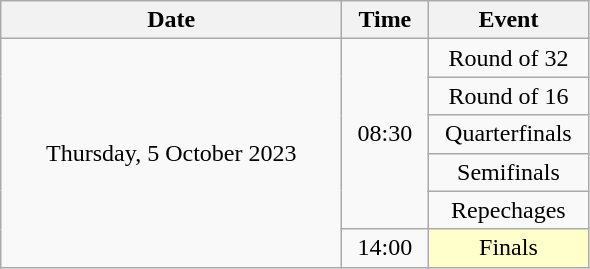<table class = "wikitable" style="text-align:center;">
<tr>
<th width=220>Date</th>
<th width=50>Time</th>
<th width=100>Event</th>
</tr>
<tr>
<td rowspan=6>Thursday, 5 October 2023</td>
<td rowspan=5>08:30</td>
<td>Round of 32</td>
</tr>
<tr>
<td>Round of 16</td>
</tr>
<tr>
<td>Quarterfinals</td>
</tr>
<tr>
<td>Semifinals</td>
</tr>
<tr>
<td>Repechages</td>
</tr>
<tr>
<td>14:00</td>
<td bgcolor=ffffcc>Finals</td>
</tr>
</table>
